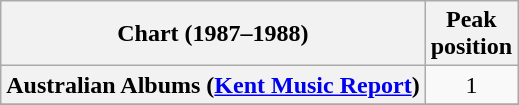<table class="wikitable sortable plainrowheaders">
<tr>
<th>Chart (1987–1988)</th>
<th>Peak<br>position</th>
</tr>
<tr>
<th scope="row">Australian Albums (<a href='#'>Kent Music Report</a>)</th>
<td align="center">1</td>
</tr>
<tr>
</tr>
<tr>
</tr>
<tr>
</tr>
<tr>
</tr>
</table>
